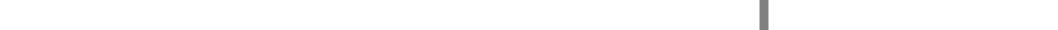<table style="width:1000px; text-align:center;">
<tr style="color:white;">
<td style="background:">37.1%</td>
<td style="background:">16.6%</td>
<td style="background:gray; width:0.6%;"></td>
<td style="background:"><strong>45.7%</strong></td>
</tr>
<tr>
<td></td>
<td></td>
<td></td>
<td></td>
</tr>
</table>
